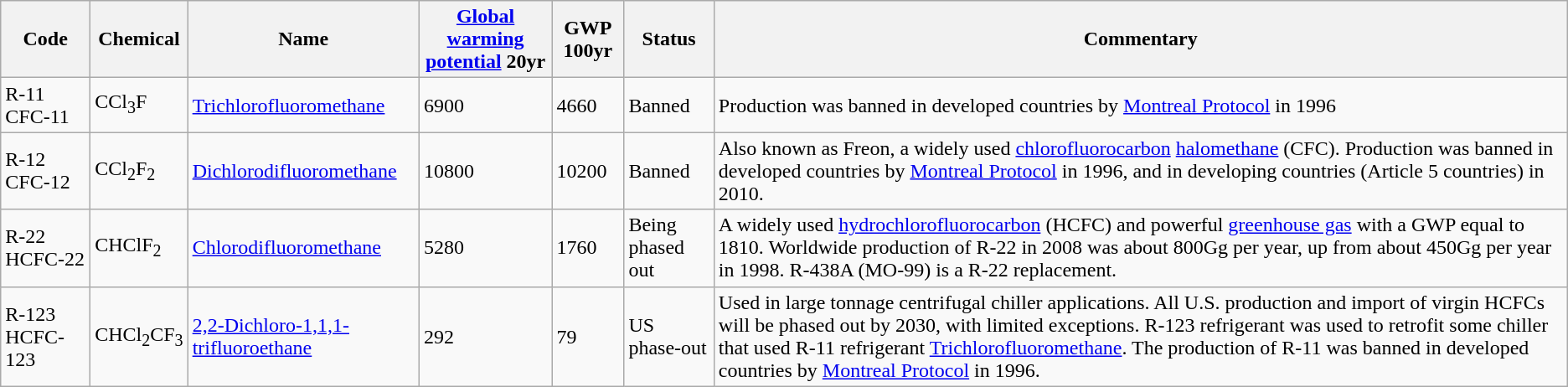<table class="wikitable sortable">
<tr>
<th>Code</th>
<th>Chemical</th>
<th>Name</th>
<th><a href='#'>Global warming potential</a> 20yr</th>
<th>GWP 100yr</th>
<th>Status</th>
<th>Commentary</th>
</tr>
<tr>
<td>R-11 CFC-11</td>
<td>CCl<sub>3</sub>F</td>
<td><a href='#'>Trichlorofluoromethane</a></td>
<td>6900</td>
<td>4660</td>
<td>Banned</td>
<td>Production was banned in developed countries by <a href='#'>Montreal Protocol</a> in 1996</td>
</tr>
<tr>
<td>R-12 CFC-12</td>
<td>CCl<sub>2</sub>F<sub>2</sub></td>
<td><a href='#'>Dichlorodifluoromethane</a></td>
<td>10800</td>
<td>10200</td>
<td>Banned</td>
<td>Also known as Freon, a widely used <a href='#'>chlorofluorocarbon</a> <a href='#'>halomethane</a> (CFC). Production was banned in developed countries by <a href='#'>Montreal Protocol</a> in 1996, and in developing countries (Article 5 countries) in 2010.</td>
</tr>
<tr>
<td>R-22 HCFC-22</td>
<td>CHClF<sub>2</sub></td>
<td><a href='#'>Chlorodifluoromethane</a></td>
<td>5280</td>
<td>1760</td>
<td>Being phased out</td>
<td>A widely used <a href='#'>hydrochlorofluorocarbon</a> (HCFC) and powerful <a href='#'>greenhouse gas</a> with a GWP equal to 1810. Worldwide production of R-22 in 2008 was about 800Gg per year, up from about 450Gg per year in 1998. R-438A (MO-99) is a R-22 replacement.</td>
</tr>
<tr>
<td>R-123 HCFC-123</td>
<td>CHCl<sub>2</sub>CF<sub>3</sub></td>
<td><a href='#'>2,2-Dichloro-1,1,1-trifluoroethane</a></td>
<td>292</td>
<td>79</td>
<td>US phase-out</td>
<td>Used in large tonnage centrifugal chiller applications. All U.S. production and import of virgin HCFCs will be phased out by 2030, with limited exceptions. R-123 refrigerant was used to retrofit some chiller that used R-11 refrigerant <a href='#'>Trichlorofluoromethane</a>. The production of R-11 was banned in developed countries by <a href='#'>Montreal Protocol</a> in 1996.</td>
</tr>
</table>
